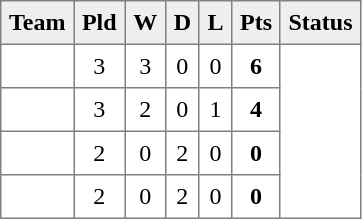<table style=border-collapse:collapse border=1 cellspacing=0 cellpadding=5>
<tr align=center bgcolor=#efefef>
<th>Team</th>
<th>Pld</th>
<th>W</th>
<th>D</th>
<th>L</th>
<th>Pts</th>
<th>Status</th>
</tr>
<tr align=center style="background:#FFFFFF;">
<td style="text-align:left;"> </td>
<td>3</td>
<td>3</td>
<td>0</td>
<td>0</td>
<td><strong>6</strong></td>
<td rowspan=4></td>
</tr>
<tr align=center style="background:#FFFFFF;">
<td style="text-align:left;"> </td>
<td>3</td>
<td>2</td>
<td>0</td>
<td>1</td>
<td><strong>4</strong></td>
</tr>
<tr align=center style="background:#FFFFFF;">
<td style="text-align:left;"> </td>
<td>2</td>
<td>0</td>
<td>2</td>
<td>0</td>
<td><strong>0</strong></td>
</tr>
<tr align=center style="background:#FFFFFF;">
<td style="text-align:left;"> </td>
<td>2</td>
<td>0</td>
<td>2</td>
<td>0</td>
<td><strong>0</strong></td>
</tr>
</table>
